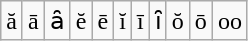<table class="wikitable">
<tr>
<td>ă</td>
<td>ā</td>
<td>ȃ</td>
<td>ĕ</td>
<td>ē</td>
<td>ĭ</td>
<td>ī</td>
<td>ȋ</td>
<td>ŏ</td>
<td>ō</td>
<td>oo</td>
</tr>
</table>
